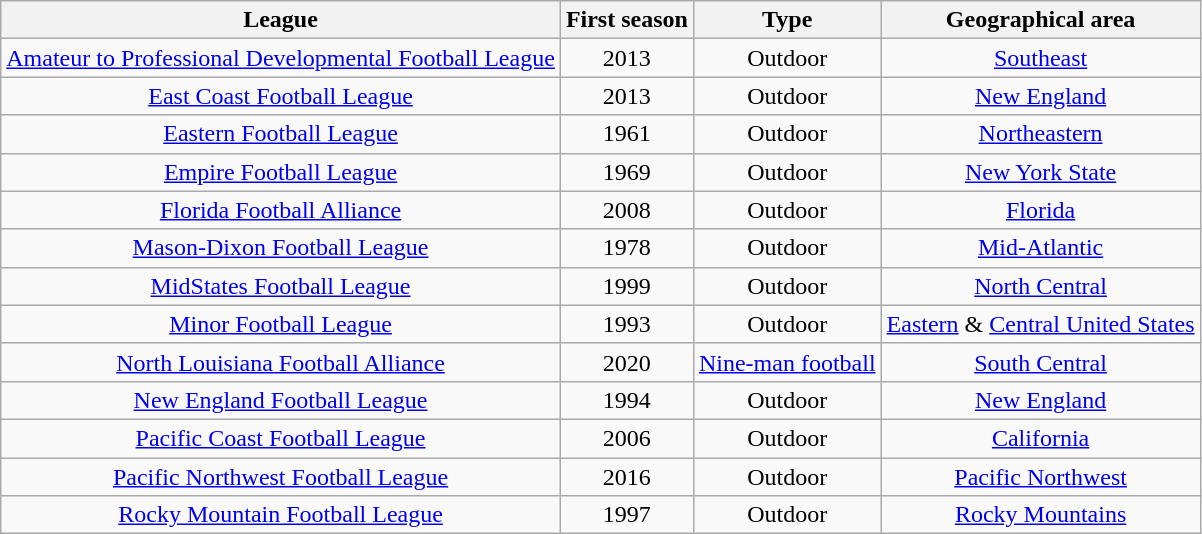<table class="wikitable sortable">
<tr>
<th>League</th>
<th>First season</th>
<th>Type</th>
<th>Geographical area</th>
</tr>
<tr>
<td align="center"><a href='#'>Amateur to Professional Developmental Football League</a></td>
<td align="center">2013</td>
<td align="center">Outdoor</td>
<td align="center"><a href='#'>Southeast</a></td>
</tr>
<tr>
<td align="center"><a href='#'>East Coast Football League</a></td>
<td align="center">2013</td>
<td align="center">Outdoor</td>
<td align="center"><a href='#'>New England</a></td>
</tr>
<tr>
<td align="center"><a href='#'>Eastern Football League</a></td>
<td align="center">1961</td>
<td align="center">Outdoor</td>
<td align="center"><a href='#'>Northeastern</a></td>
</tr>
<tr>
<td align="center"><a href='#'>Empire Football League</a></td>
<td align="center">1969</td>
<td align="center">Outdoor</td>
<td align="center"><a href='#'>New York State</a></td>
</tr>
<tr>
<td align="center"><a href='#'>Florida Football Alliance</a></td>
<td align="center">2008</td>
<td align="center">Outdoor</td>
<td align="center"><a href='#'>Florida</a></td>
</tr>
<tr>
<td align="center"><a href='#'>Mason-Dixon Football League</a></td>
<td align="center">1978</td>
<td align="center">Outdoor</td>
<td align="center"><a href='#'>Mid-Atlantic</a></td>
</tr>
<tr>
<td align="center"><a href='#'>MidStates Football League</a></td>
<td align="center">1999</td>
<td align="center">Outdoor</td>
<td align="center"><a href='#'>North Central</a></td>
</tr>
<tr>
<td align="center"><a href='#'>Minor Football League</a></td>
<td align="center">1993</td>
<td align="center">Outdoor</td>
<td align="center"><a href='#'>Eastern</a> & <a href='#'>Central United States</a></td>
</tr>
<tr>
<td align="center"><a href='#'>North Louisiana Football Alliance</a></td>
<td align="center">2020</td>
<td align="center"><a href='#'>Nine-man football</a></td>
<td align="center"><a href='#'>South Central</a></td>
</tr>
<tr>
<td align="center"><a href='#'>New England Football League</a></td>
<td align="center">1994</td>
<td align="center">Outdoor</td>
<td align="center"><a href='#'>New England</a></td>
</tr>
<tr>
<td align="center"><a href='#'>Pacific Coast Football League</a></td>
<td align="center">2006</td>
<td align="center">Outdoor</td>
<td align="center"><a href='#'>California</a></td>
</tr>
<tr>
<td align="center"><a href='#'>Pacific Northwest Football League</a></td>
<td align="center">2016</td>
<td align="center">Outdoor</td>
<td align="center"><a href='#'>Pacific Northwest</a></td>
</tr>
<tr>
<td align="center"><a href='#'>Rocky Mountain Football League</a></td>
<td align="center">1997</td>
<td align="center">Outdoor</td>
<td align="center"><a href='#'>Rocky Mountains</a></td>
</tr>
</table>
